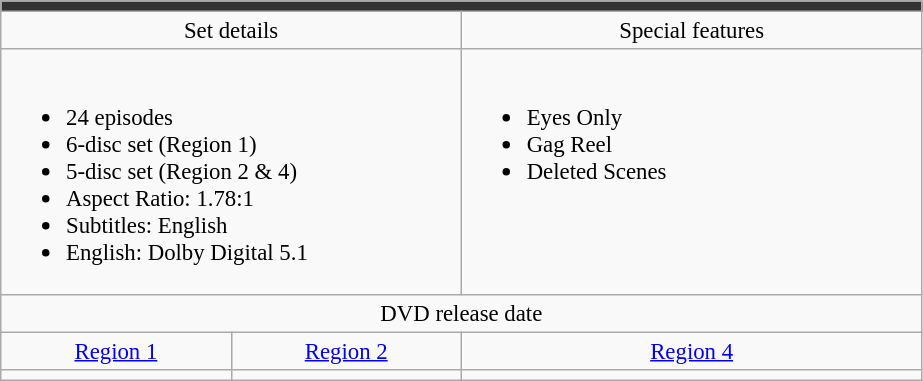<table class="wikitable" style="font-size: 95%;">
<tr style="background:#333333">
<td colspan="4" style="text-align:center;"></td>
</tr>
<tr style="text-align:center;">
<td style="width:300px;" colspan="2">Set details</td>
<td style="width:300px;" colspan="2">Special features</td>
</tr>
<tr valign="top">
<td colspan="2"  style="text-align:left; width:300px;"><br><ul><li>24 episodes</li><li>6-disc set (Region 1)</li><li>5-disc set (Region 2 & 4)</li><li>Aspect Ratio: 1.78:1</li><li>Subtitles: English</li><li>English: Dolby Digital 5.1</li></ul></td>
<td colspan="3" style="text-align:left; width:300px;"><br><ul><li>Eyes Only</li><li>Gag Reel</li><li>Deleted Scenes</li></ul></td>
</tr>
<tr>
<td colspan="3" style="text-align:center;">DVD release date</td>
</tr>
<tr style="text-align:center;">
<td><a href='#'>Region 1</a></td>
<td><a href='#'>Region 2</a></td>
<td><a href='#'>Region 4</a></td>
</tr>
<tr style="text-align:center;">
<td></td>
<td></td>
<td></td>
</tr>
</table>
